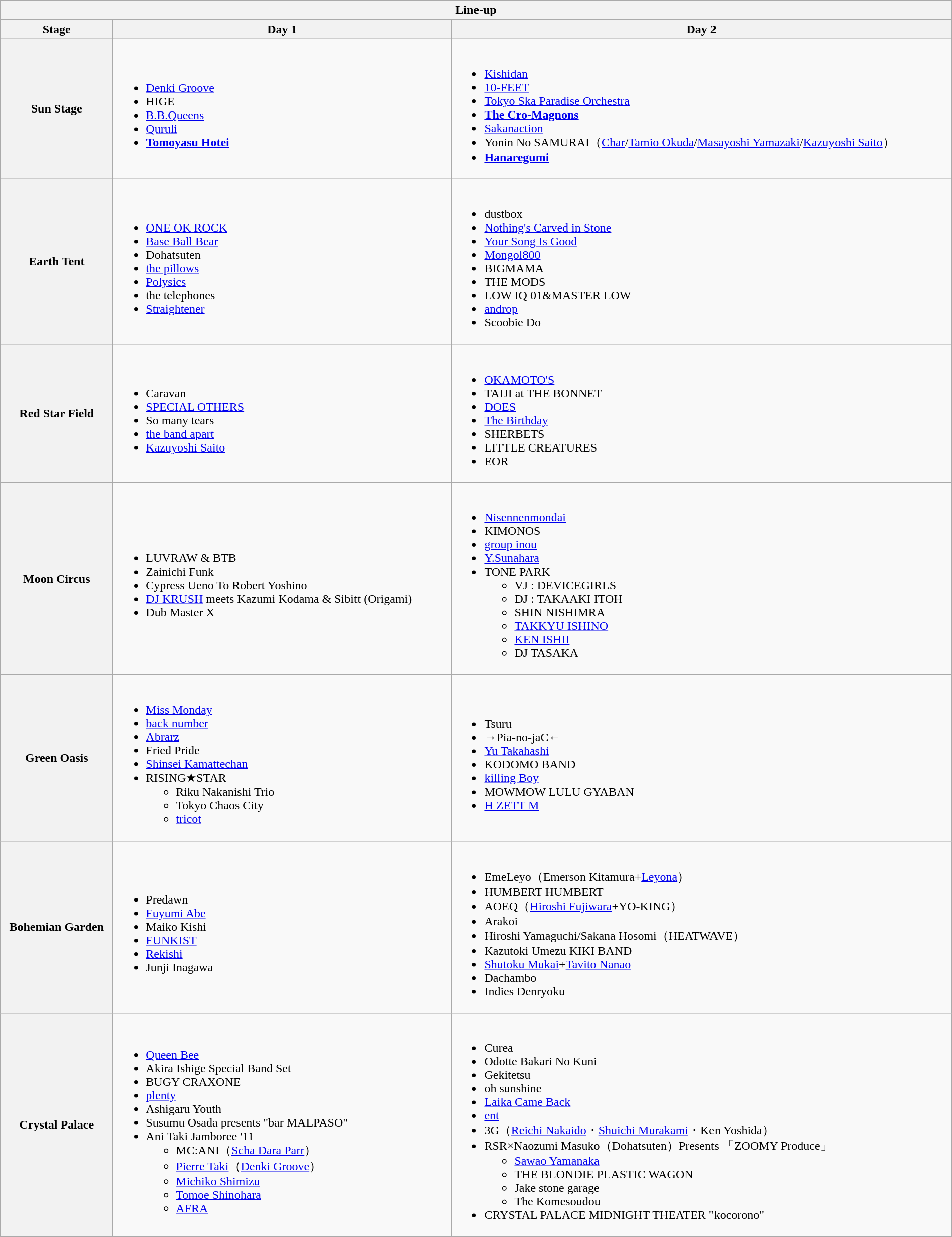<table class="wikitable collapsible collapsed" style="clear:none; margin:0 auto; padding:0 auto;width:100%">
<tr>
<th colspan="3">Line-up</th>
</tr>
<tr>
<th>Stage</th>
<th>Day 1</th>
<th>Day 2</th>
</tr>
<tr>
<th>Sun Stage</th>
<td><br><ul><li><a href='#'>Denki Groove</a></li><li>HIGE</li><li><a href='#'>B.B.Queens</a></li><li><a href='#'>Quruli</a></li><li><strong><a href='#'>Tomoyasu Hotei</a></strong></li></ul></td>
<td><br><ul><li><a href='#'>Kishidan</a></li><li><a href='#'>10-FEET</a></li><li><a href='#'>Tokyo Ska Paradise Orchestra</a></li><li><strong><a href='#'>The Cro-Magnons</a></strong></li><li><a href='#'>Sakanaction</a></li><li>Yonin No SAMURAI（<a href='#'>Char</a>/<a href='#'>Tamio Okuda</a>/<a href='#'>Masayoshi Yamazaki</a>/<a href='#'>Kazuyoshi Saito</a>）</li><li><strong><a href='#'>Hanaregumi</a></strong></li></ul></td>
</tr>
<tr>
<th>Earth Tent</th>
<td><br><ul><li><a href='#'>ONE OK ROCK</a></li><li><a href='#'>Base Ball Bear</a></li><li>Dohatsuten</li><li><a href='#'>the pillows</a></li><li><a href='#'>Polysics</a></li><li>the telephones</li><li><a href='#'>Straightener</a></li></ul></td>
<td><br><ul><li>dustbox</li><li><a href='#'>Nothing's Carved in Stone</a></li><li><a href='#'>Your Song Is Good</a></li><li><a href='#'>Mongol800</a></li><li>BIGMAMA</li><li>THE MODS</li><li>LOW IQ 01&MASTER LOW</li><li><a href='#'>androp</a></li><li>Scoobie Do</li></ul></td>
</tr>
<tr>
<th>Red Star Field</th>
<td><br><ul><li>Caravan</li><li><a href='#'>SPECIAL OTHERS</a></li><li>So many tears</li><li><a href='#'>the band apart</a></li><li><a href='#'>Kazuyoshi Saito</a></li></ul></td>
<td><br><ul><li><a href='#'>OKAMOTO'S</a></li><li>TAIJI at THE BONNET</li><li><a href='#'>DOES</a></li><li><a href='#'>The Birthday</a></li><li>SHERBETS</li><li>LITTLE CREATURES</li><li>EOR</li></ul></td>
</tr>
<tr>
<th>Moon Circus</th>
<td><br><ul><li>LUVRAW & BTB</li><li>Zainichi Funk</li><li>Cypress Ueno To Robert Yoshino</li><li><a href='#'>DJ KRUSH</a> meets Kazumi Kodama & Sibitt (Origami)</li><li>Dub Master X</li></ul></td>
<td><br><ul><li><a href='#'>Nisennenmondai</a></li><li>KIMONOS</li><li><a href='#'>group inou</a></li><li><a href='#'>Y.Sunahara</a></li><li>TONE PARK<ul><li>VJ : DEVICEGIRLS</li><li>DJ : TAKAAKI ITOH</li><li>SHIN NISHIMRA</li><li><a href='#'>TAKKYU ISHINO</a></li><li><a href='#'>KEN ISHII</a></li><li>DJ TASAKA</li></ul></li></ul></td>
</tr>
<tr>
<th>Green Oasis</th>
<td><br><ul><li><a href='#'>Miss Monday</a></li><li><a href='#'>back number</a></li><li><a href='#'>Abrarz</a></li><li>Fried Pride</li><li><a href='#'>Shinsei Kamattechan</a></li><li>RISING★STAR<ul><li>Riku Nakanishi Trio</li><li>Tokyo Chaos City</li><li><a href='#'>tricot</a></li></ul></li></ul></td>
<td><br><ul><li>Tsuru</li><li>→Pia-no-jaC←</li><li><a href='#'>Yu Takahashi</a></li><li>KODOMO BAND</li><li><a href='#'>killing Boy</a></li><li>MOWMOW LULU GYABAN</li><li><a href='#'>H ZETT M</a></li></ul></td>
</tr>
<tr>
<th>Bohemian Garden</th>
<td><br><ul><li>Predawn</li><li><a href='#'>Fuyumi Abe</a></li><li>Maiko Kishi</li><li><a href='#'>FUNKIST</a></li><li><a href='#'>Rekishi</a></li><li>Junji Inagawa</li></ul></td>
<td><br><ul><li>EmeLeyo（Emerson Kitamura+<a href='#'>Leyona</a>）</li><li>HUMBERT HUMBERT</li><li>AOEQ（<a href='#'>Hiroshi Fujiwara</a>+YO-KING）</li><li>Arakoi</li><li>Hiroshi Yamaguchi/Sakana Hosomi（HEATWAVE）</li><li>Kazutoki Umezu KIKI BAND</li><li><a href='#'>Shutoku Mukai</a>+<a href='#'>Tavito Nanao</a></li><li>Dachambo</li><li>Indies Denryoku</li></ul></td>
</tr>
<tr>
<th>Crystal Palace</th>
<td><br><ul><li><a href='#'>Queen Bee</a></li><li>Akira Ishige Special Band Set</li><li>BUGY CRAXONE</li><li><a href='#'>plenty</a></li><li>Ashigaru Youth</li><li>Susumu Osada presents "bar MALPASO"</li><li>Ani Taki Jamboree '11<ul><li>MC:ANI（<a href='#'>Scha Dara Parr</a>）</li><li><a href='#'>Pierre Taki</a>（<a href='#'>Denki Groove</a>）</li><li><a href='#'>Michiko Shimizu</a></li><li><a href='#'>Tomoe Shinohara</a></li><li><a href='#'>AFRA</a></li></ul></li></ul></td>
<td><br><ul><li>Curea</li><li>Odotte Bakari No Kuni</li><li>Gekitetsu</li><li>oh sunshine</li><li><a href='#'>Laika Came Back</a></li><li><a href='#'>ent</a></li><li>3G（<a href='#'>Reichi Nakaido</a>・<a href='#'>Shuichi Murakami</a>・Ken Yoshida）</li><li>RSR×Naozumi Masuko（Dohatsuten）Presents 「ZOOMY Produce」<ul><li><a href='#'>Sawao Yamanaka</a></li><li>THE BLONDIE PLASTIC WAGON</li><li>Jake stone garage</li><li>The Komesoudou</li></ul></li><li>CRYSTAL PALACE MIDNIGHT THEATER "kocorono"</li></ul></td>
</tr>
</table>
